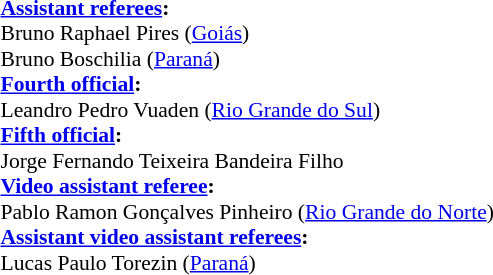<table width=50% style="font-size: 90%">
<tr>
<td><br><strong><a href='#'>Assistant referees</a>:</strong>
<br>Bruno Raphael Pires (<a href='#'>Goiás</a>)
<br>Bruno Boschilia (<a href='#'>Paraná</a>)
<br><strong><a href='#'>Fourth official</a>:</strong>
<br>Leandro Pedro Vuaden (<a href='#'>Rio Grande do Sul</a>)
<br><strong><a href='#'>Fifth official</a>:</strong>
<br>Jorge Fernando Teixeira Bandeira Filho
<br><strong><a href='#'>Video assistant referee</a>:</strong>
<br>Pablo Ramon Gonçalves Pinheiro (<a href='#'>Rio Grande do Norte</a>)
<br><strong><a href='#'>Assistant video assistant referees</a>:</strong>
<br>Lucas Paulo Torezin (<a href='#'>Paraná</a>)</td>
</tr>
</table>
